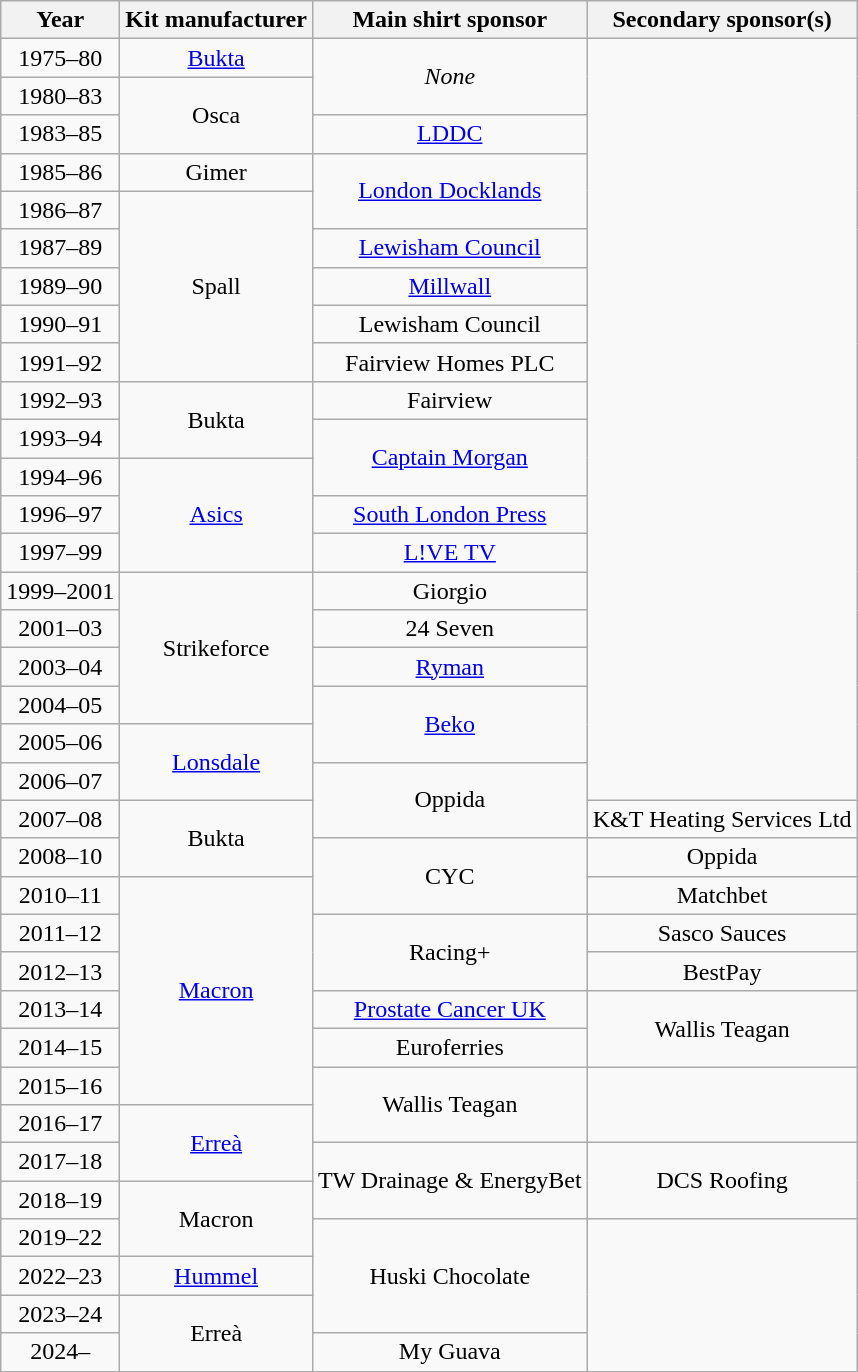<table class="wikitable" style="text-align: center">
<tr>
<th>Year</th>
<th>Kit manufacturer</th>
<th>Main shirt sponsor</th>
<th>Secondary sponsor(s)</th>
</tr>
<tr>
<td>1975–80</td>
<td><a href='#'>Bukta</a></td>
<td rowspan=2><em>None</em></td>
</tr>
<tr>
<td>1980–83</td>
<td rowspan=2>Osca</td>
</tr>
<tr>
<td>1983–85</td>
<td><a href='#'>LDDC</a></td>
</tr>
<tr>
<td>1985–86</td>
<td>Gimer</td>
<td rowspan=2><a href='#'>London Docklands</a></td>
</tr>
<tr>
<td>1986–87</td>
<td rowspan=5>Spall</td>
</tr>
<tr>
<td>1987–89</td>
<td><a href='#'>Lewisham Council</a></td>
</tr>
<tr>
<td>1989–90</td>
<td><a href='#'>Millwall</a></td>
</tr>
<tr>
<td>1990–91</td>
<td>Lewisham Council</td>
</tr>
<tr>
<td>1991–92</td>
<td>Fairview Homes PLC</td>
</tr>
<tr>
<td>1992–93</td>
<td rowspan=2>Bukta</td>
<td>Fairview</td>
</tr>
<tr>
<td>1993–94</td>
<td rowspan=2><a href='#'>Captain Morgan</a></td>
</tr>
<tr>
<td>1994–96</td>
<td rowspan=3><a href='#'>Asics</a></td>
</tr>
<tr>
<td>1996–97</td>
<td><a href='#'>South London Press</a></td>
</tr>
<tr>
<td>1997–99</td>
<td><a href='#'>L!VE TV</a></td>
</tr>
<tr>
<td>1999–2001</td>
<td rowspan=4>Strikeforce</td>
<td>Giorgio</td>
</tr>
<tr>
<td>2001–03</td>
<td>24 Seven</td>
</tr>
<tr>
<td>2003–04</td>
<td><a href='#'>Ryman</a></td>
</tr>
<tr>
<td>2004–05</td>
<td rowspan=2><a href='#'>Beko</a></td>
</tr>
<tr>
<td>2005–06</td>
<td rowspan=2><a href='#'>Lonsdale</a></td>
</tr>
<tr>
<td>2006–07</td>
<td rowspan=2>Oppida</td>
</tr>
<tr>
<td>2007–08</td>
<td rowspan=2>Bukta</td>
<td>K&T Heating Services Ltd</td>
</tr>
<tr>
<td>2008–10</td>
<td rowspan=2>CYC</td>
<td>Oppida</td>
</tr>
<tr>
<td>2010–11</td>
<td rowspan=6><a href='#'>Macron</a></td>
<td>Matchbet</td>
</tr>
<tr>
<td>2011–12</td>
<td rowspan=2>Racing+</td>
<td>Sasco Sauces</td>
</tr>
<tr>
<td>2012–13</td>
<td>BestPay</td>
</tr>
<tr>
<td>2013–14</td>
<td><a href='#'>Prostate Cancer UK</a></td>
<td rowspan=2>Wallis Teagan</td>
</tr>
<tr>
<td>2014–15</td>
<td>Euroferries</td>
</tr>
<tr>
<td>2015–16</td>
<td rowspan=2>Wallis Teagan</td>
</tr>
<tr>
<td>2016–17</td>
<td rowspan=2><a href='#'>Erreà</a></td>
</tr>
<tr>
<td>2017–18</td>
<td rowspan=2>TW Drainage & EnergyBet</td>
<td rowspan=2>DCS Roofing</td>
</tr>
<tr>
<td>2018–19</td>
<td rowspan=2>Macron</td>
</tr>
<tr>
<td>2019–22</td>
<td rowspan=3>Huski Chocolate</td>
</tr>
<tr>
<td>2022–23</td>
<td rowspan=1><a href='#'>Hummel</a></td>
</tr>
<tr>
<td>2023–24</td>
<td rowspan=2>Erreà</td>
</tr>
<tr>
<td>2024–</td>
<td>My Guava</td>
</tr>
<tr>
</tr>
</table>
